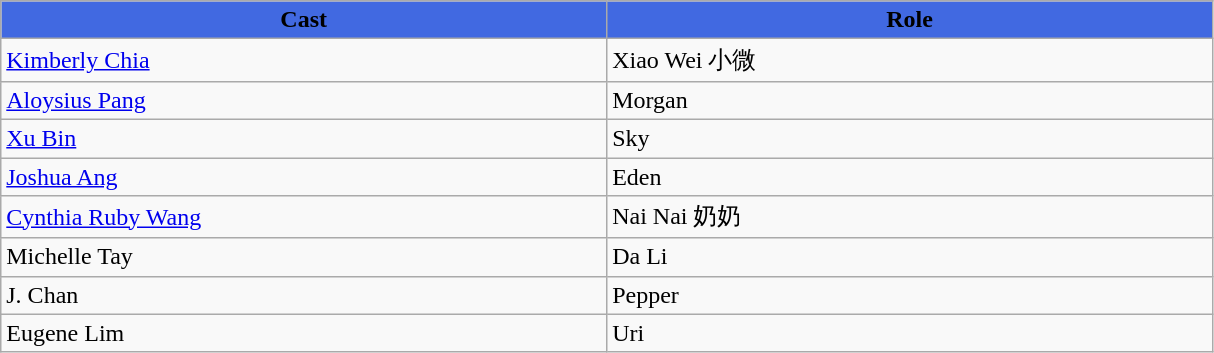<table class="wikitable">
<tr>
<th style="background:RoyalBlue; width:17%">Cast</th>
<th style="background:RoyalBlue; width:17%">Role</th>
</tr>
<tr>
<td><a href='#'>Kimberly Chia</a></td>
<td>Xiao Wei 小微</td>
</tr>
<tr>
<td><a href='#'>Aloysius Pang</a></td>
<td>Morgan</td>
</tr>
<tr>
<td><a href='#'>Xu Bin</a></td>
<td>Sky</td>
</tr>
<tr>
<td><a href='#'>Joshua Ang</a></td>
<td>Eden</td>
</tr>
<tr>
<td><a href='#'>Cynthia Ruby Wang</a></td>
<td>Nai Nai 奶奶</td>
</tr>
<tr>
<td>Michelle Tay</td>
<td>Da Li</td>
</tr>
<tr>
<td>J. Chan</td>
<td>Pepper</td>
</tr>
<tr>
<td>Eugene Lim</td>
<td>Uri</td>
</tr>
</table>
